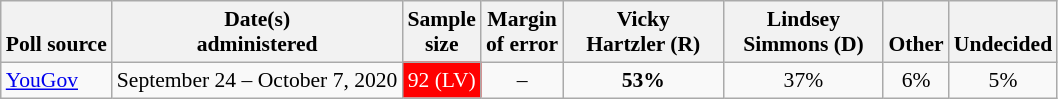<table class="wikitable" style="font-size:90%;text-align:center;">
<tr valign=bottom>
<th>Poll source</th>
<th>Date(s)<br>administered</th>
<th>Sample<br>size</th>
<th>Margin<br>of error</th>
<th style="width:100px;">Vicky<br>Hartzler (R)</th>
<th style="width:100px;">Lindsey<br>Simmons (D)</th>
<th>Other</th>
<th>Undecided</th>
</tr>
<tr>
<td style="text-align:left;"><a href='#'>YouGov</a></td>
<td>September 24 – October 7, 2020</td>
<td style="background: red; color: white;">92 (LV)</td>
<td>–</td>
<td><strong>53%</strong></td>
<td>37%</td>
<td>6%</td>
<td>5%</td>
</tr>
</table>
